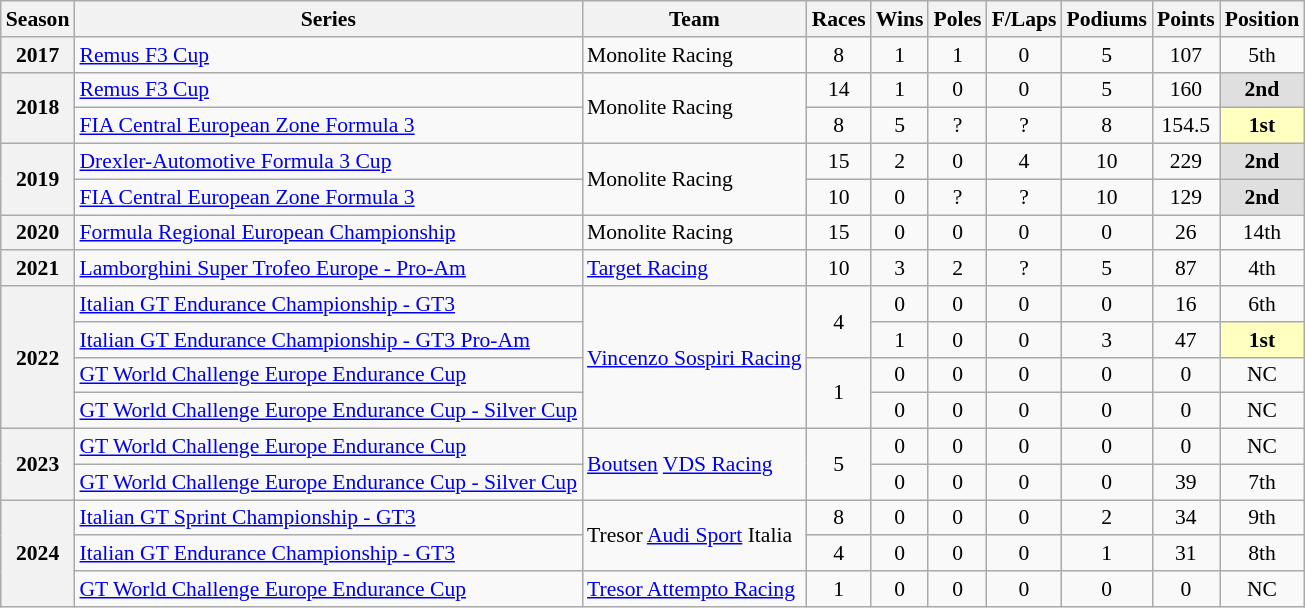<table class="wikitable" style="font-size: 90%; text-align:center">
<tr>
<th>Season</th>
<th>Series</th>
<th>Team</th>
<th>Races</th>
<th>Wins</th>
<th>Poles</th>
<th>F/Laps</th>
<th>Podiums</th>
<th>Points</th>
<th>Position</th>
</tr>
<tr>
<th>2017</th>
<td align=left><a href='#'>Remus F3 Cup</a></td>
<td align=left>Monolite Racing</td>
<td>8</td>
<td>1</td>
<td>1</td>
<td>0</td>
<td>5</td>
<td>107</td>
<td>5th</td>
</tr>
<tr>
<th rowspan=2>2018</th>
<td align=left><a href='#'>Remus F3 Cup</a></td>
<td rowspan=2 align=left>Monolite Racing</td>
<td>14</td>
<td>1</td>
<td>0</td>
<td>0</td>
<td>5</td>
<td>160</td>
<td style="background:#DFDFDF;"><strong>2nd</strong></td>
</tr>
<tr>
<td align=left><a href='#'>FIA Central European Zone Formula 3</a></td>
<td>8</td>
<td>5</td>
<td>?</td>
<td>?</td>
<td>8</td>
<td>154.5</td>
<td style="background:#FFFFBF;"><strong>1st</strong></td>
</tr>
<tr>
<th rowspan=2>2019</th>
<td align=left><a href='#'>Drexler-Automotive Formula 3 Cup</a></td>
<td rowspan=2 align=left>Monolite Racing</td>
<td>15</td>
<td>2</td>
<td>0</td>
<td>4</td>
<td>10</td>
<td>229</td>
<td style="background:#DFDFDF;"><strong>2nd</strong></td>
</tr>
<tr>
<td align=left><a href='#'>FIA Central European Zone Formula 3</a></td>
<td>10</td>
<td>0</td>
<td>?</td>
<td>?</td>
<td>10</td>
<td>129</td>
<td style="background:#DFDFDF;"><strong>2nd</strong></td>
</tr>
<tr>
<th>2020</th>
<td align=left><a href='#'>Formula Regional European Championship</a></td>
<td align=left>Monolite Racing</td>
<td>15</td>
<td>0</td>
<td>0</td>
<td>0</td>
<td>0</td>
<td>26</td>
<td>14th</td>
</tr>
<tr>
<th>2021</th>
<td align=left><a href='#'>Lamborghini Super Trofeo Europe - Pro-Am</a></td>
<td align=left><a href='#'>Target Racing</a></td>
<td>10</td>
<td>3</td>
<td>2</td>
<td>?</td>
<td>5</td>
<td>87</td>
<td>4th</td>
</tr>
<tr>
<th rowspan="4">2022</th>
<td align=left><a href='#'>Italian GT Endurance Championship - GT3</a></td>
<td rowspan="4" align="left" nowrap><a href='#'>Vincenzo Sospiri Racing</a></td>
<td rowspan="2">4</td>
<td>0</td>
<td>0</td>
<td>0</td>
<td>0</td>
<td>16</td>
<td>6th</td>
</tr>
<tr>
<td align="left"><a href='#'>Italian GT Endurance Championship - GT3 Pro-Am</a></td>
<td>1</td>
<td>0</td>
<td>0</td>
<td>3</td>
<td>47</td>
<td style="background:#FFFFBF;"><strong>1st</strong></td>
</tr>
<tr>
<td align="left"><a href='#'>GT World Challenge Europe Endurance Cup</a></td>
<td rowspan="2">1</td>
<td>0</td>
<td>0</td>
<td>0</td>
<td>0</td>
<td>0</td>
<td>NC</td>
</tr>
<tr>
<td align="left"><a href='#'>GT World Challenge Europe Endurance Cup - Silver Cup</a></td>
<td>0</td>
<td>0</td>
<td>0</td>
<td>0</td>
<td>0</td>
<td>NC</td>
</tr>
<tr>
<th rowspan="2">2023</th>
<td align="left"><a href='#'>GT World Challenge Europe Endurance Cup</a></td>
<td rowspan="2" align="left"><a href='#'>Boutsen</a> <a href='#'>VDS Racing</a></td>
<td rowspan="2">5</td>
<td>0</td>
<td>0</td>
<td>0</td>
<td>0</td>
<td>0</td>
<td>NC</td>
</tr>
<tr>
<td align="left" nowrap><a href='#'>GT World Challenge Europe Endurance Cup - Silver Cup</a></td>
<td>0</td>
<td>0</td>
<td>0</td>
<td>0</td>
<td>39</td>
<td>7th</td>
</tr>
<tr>
<th rowspan="3">2024</th>
<td align=left><a href='#'>Italian GT Sprint Championship - GT3</a></td>
<td rowspan="2" align="left">Tresor <a href='#'>Audi Sport</a> Italia</td>
<td>8</td>
<td>0</td>
<td>0</td>
<td>0</td>
<td>2</td>
<td>34</td>
<td>9th</td>
</tr>
<tr>
<td align=left><a href='#'>Italian GT Endurance Championship - GT3</a></td>
<td>4</td>
<td>0</td>
<td>0</td>
<td>0</td>
<td>1</td>
<td>31</td>
<td>8th</td>
</tr>
<tr>
<td align=left><a href='#'>GT World Challenge Europe Endurance Cup</a></td>
<td align=left><a href='#'>Tresor Attempto Racing</a></td>
<td>1</td>
<td>0</td>
<td>0</td>
<td>0</td>
<td>0</td>
<td>0</td>
<td>NC</td>
</tr>
</table>
